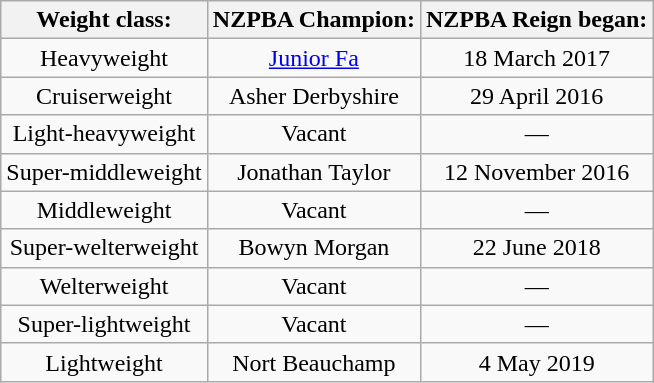<table class="wikitable">
<tr>
<th style="text-align: center;">Weight class:</th>
<th style="text-align: center;">NZPBA Champion:</th>
<th style="text-align: center;">NZPBA Reign began:</th>
</tr>
<tr>
<td style="text-align: center;">Heavyweight</td>
<td style="text-align: center;"><a href='#'>Junior Fa</a></td>
<td style="text-align: center;">18 March 2017</td>
</tr>
<tr>
<td style="text-align: center;">Cruiserweight</td>
<td style="text-align: center;">Asher Derbyshire</td>
<td style="text-align: center;">29 April 2016</td>
</tr>
<tr>
<td style="text-align: center;">Light-heavyweight</td>
<td style="text-align: center;">Vacant</td>
<td style="text-align: center;">—</td>
</tr>
<tr>
<td style="text-align: center;">Super-middleweight</td>
<td style="text-align: center;">Jonathan Taylor</td>
<td style="text-align: center;">12 November 2016</td>
</tr>
<tr>
<td style="text-align: center;">Middleweight</td>
<td style="text-align: center;">Vacant</td>
<td style="text-align: center;">—</td>
</tr>
<tr>
<td style="text-align: center;">Super-welterweight</td>
<td style="text-align: center;">Bowyn Morgan</td>
<td style="text-align: center;">22 June 2018</td>
</tr>
<tr>
<td style="text-align: center;">Welterweight</td>
<td style="text-align: center;">Vacant</td>
<td style="text-align: center;">—</td>
</tr>
<tr>
<td style="text-align: center;">Super-lightweight</td>
<td style="text-align: center;">Vacant</td>
<td style="text-align: center;">—</td>
</tr>
<tr>
<td style="text-align: center;">Lightweight</td>
<td style="text-align: center;">Nort Beauchamp</td>
<td style="text-align: center;">4 May 2019</td>
</tr>
</table>
